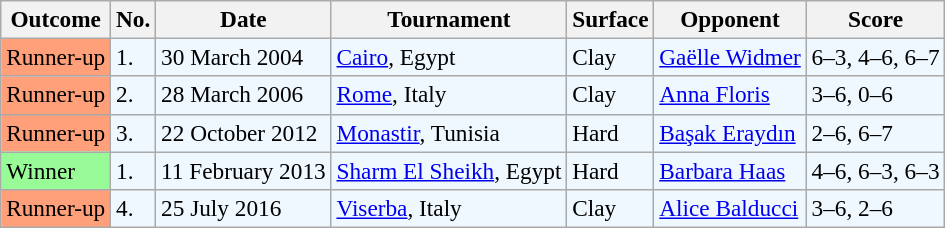<table class="sortable wikitable" style="font-size:97%;">
<tr>
<th>Outcome</th>
<th>No.</th>
<th>Date</th>
<th>Tournament</th>
<th>Surface</th>
<th>Opponent</th>
<th>Score</th>
</tr>
<tr style="background:#f0f8ff;">
<td style="background:#ffa07a;">Runner-up</td>
<td>1.</td>
<td>30 March 2004</td>
<td><a href='#'>Cairo</a>, Egypt</td>
<td>Clay</td>
<td> <a href='#'>Gaëlle Widmer</a></td>
<td>6–3, 4–6, 6–7</td>
</tr>
<tr style="background:#f0f8ff;">
<td style="background:#ffa07a;">Runner-up</td>
<td>2.</td>
<td>28 March 2006</td>
<td><a href='#'>Rome</a>, Italy</td>
<td>Clay</td>
<td> <a href='#'>Anna Floris</a></td>
<td>3–6, 0–6</td>
</tr>
<tr style="background:#f0f8ff;">
<td style="background:#ffa07a;">Runner-up</td>
<td>3.</td>
<td>22 October 2012</td>
<td><a href='#'>Monastir</a>, Tunisia</td>
<td>Hard</td>
<td> <a href='#'>Başak Eraydın</a></td>
<td>2–6, 6–7</td>
</tr>
<tr style="background:#f0f8ff;">
<td style="background:#98fb98;">Winner</td>
<td>1.</td>
<td>11 February 2013</td>
<td><a href='#'>Sharm El Sheikh</a>, Egypt</td>
<td>Hard</td>
<td> <a href='#'>Barbara Haas</a></td>
<td>4–6, 6–3, 6–3</td>
</tr>
<tr style="background:#f0f8ff;">
<td style="background:#ffa07a;">Runner-up</td>
<td>4.</td>
<td>25 July 2016</td>
<td><a href='#'>Viserba</a>, Italy</td>
<td>Clay</td>
<td> <a href='#'>Alice Balducci</a></td>
<td>3–6, 2–6</td>
</tr>
</table>
